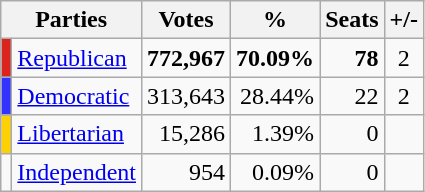<table class="wikitable centre" style="text-align:right">
<tr>
<th colspan="2" scope="col">Parties</th>
<th scope="col">Votes</th>
<th scope="col">%</th>
<th scope="col">Seats</th>
<th scope="col">+/-</th>
</tr>
<tr>
<td bgcolor="#DC241f"></td>
<td align="left"><a href='#'>Republican</a></td>
<td><strong>772,967</strong></td>
<td><strong>70.09%</strong></td>
<td><strong>78</strong></td>
<td align="center"> 2</td>
</tr>
<tr>
<td bgcolor="#3333FF"></td>
<td align="left"><a href='#'>Democratic</a></td>
<td>313,643</td>
<td>28.44%</td>
<td>22</td>
<td align="center"> 2</td>
</tr>
<tr>
<td bgcolor="#FED105"></td>
<td align="left"><a href='#'>Libertarian</a></td>
<td>15,286</td>
<td>1.39%</td>
<td>0</td>
<td align="center"></td>
</tr>
<tr>
<td></td>
<td><a href='#'>Independent</a></td>
<td>954</td>
<td>0.09%</td>
<td>0</td>
<td align="center"></td>
</tr>
</table>
